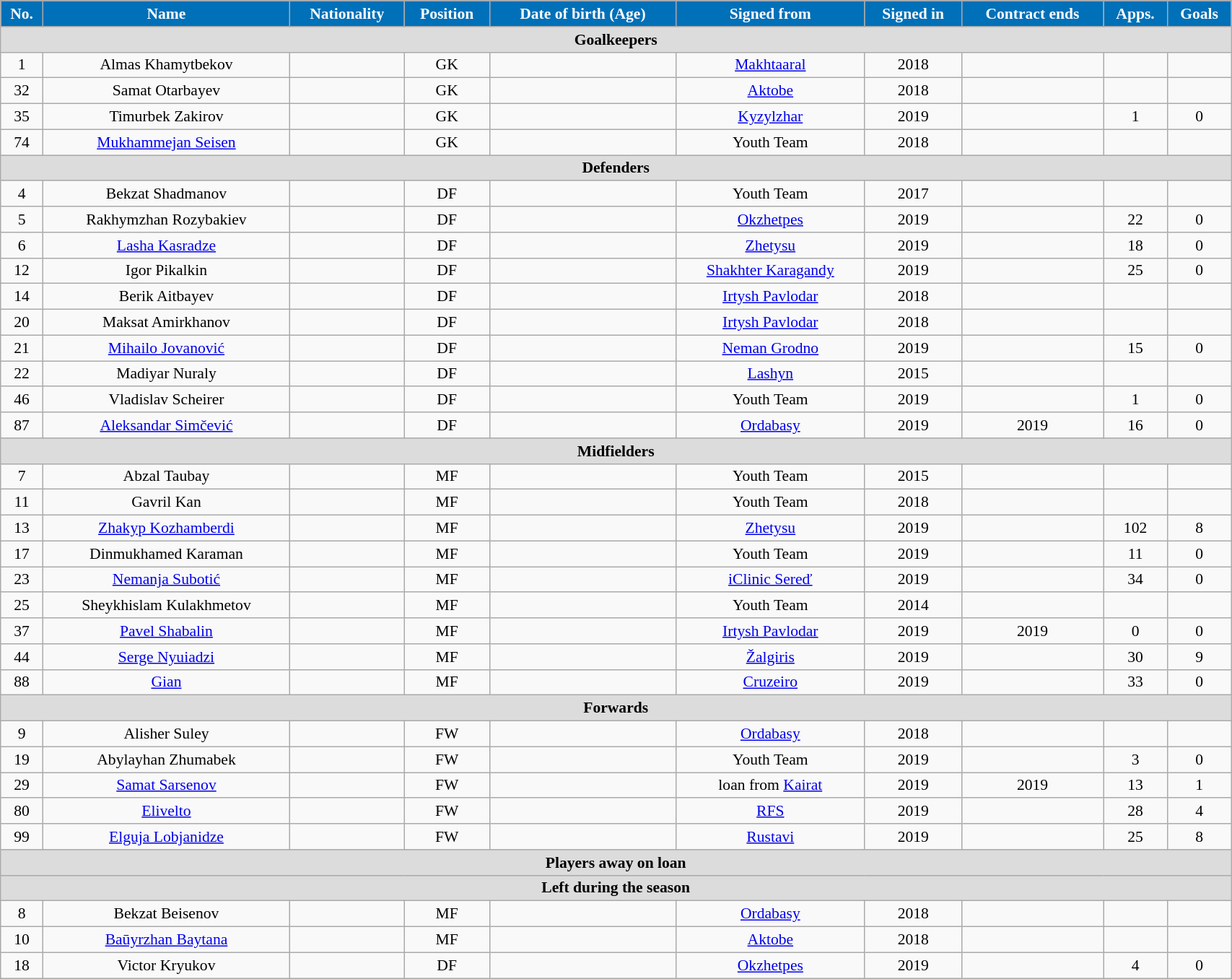<table class="wikitable"  style="text-align:center; font-size:90%; width:90%;">
<tr>
<th style="background:#0070B8; color:#FFFFFF; text-align:center;">No.</th>
<th style="background:#0070B8; color:#FFFFFF; text-align:center;">Name</th>
<th style="background:#0070B8; color:#FFFFFF; text-align:center;">Nationality</th>
<th style="background:#0070B8; color:#FFFFFF; text-align:center;">Position</th>
<th style="background:#0070B8; color:#FFFFFF; text-align:center;">Date of birth (Age)</th>
<th style="background:#0070B8; color:#FFFFFF; text-align:center;">Signed from</th>
<th style="background:#0070B8; color:#FFFFFF; text-align:center;">Signed in</th>
<th style="background:#0070B8; color:#FFFFFF; text-align:center;">Contract ends</th>
<th style="background:#0070B8; color:#FFFFFF; text-align:center;">Apps.</th>
<th style="background:#0070B8; color:#FFFFFF; text-align:center;">Goals</th>
</tr>
<tr>
<th colspan="11"  style="background:#dcdcdc; text-align:center;">Goalkeepers</th>
</tr>
<tr>
<td>1</td>
<td>Almas Khamytbekov</td>
<td></td>
<td>GK</td>
<td></td>
<td><a href='#'>Makhtaaral</a></td>
<td>2018</td>
<td></td>
<td></td>
<td></td>
</tr>
<tr>
<td>32</td>
<td>Samat Otarbayev</td>
<td></td>
<td>GK</td>
<td></td>
<td><a href='#'>Aktobe</a></td>
<td>2018</td>
<td></td>
<td></td>
<td></td>
</tr>
<tr>
<td>35</td>
<td>Timurbek Zakirov</td>
<td></td>
<td>GK</td>
<td></td>
<td><a href='#'>Kyzylzhar</a></td>
<td>2019</td>
<td></td>
<td>1</td>
<td>0</td>
</tr>
<tr>
<td>74</td>
<td><a href='#'>Mukhammejan Seisen</a></td>
<td></td>
<td>GK</td>
<td></td>
<td>Youth Team</td>
<td>2018</td>
<td></td>
<td></td>
<td></td>
</tr>
<tr>
<th colspan="11"  style="background:#dcdcdc; text-align:center;">Defenders</th>
</tr>
<tr>
<td>4</td>
<td>Bekzat Shadmanov</td>
<td></td>
<td>DF</td>
<td></td>
<td>Youth Team</td>
<td>2017</td>
<td></td>
<td></td>
<td></td>
</tr>
<tr>
<td>5</td>
<td>Rakhymzhan Rozybakiev</td>
<td></td>
<td>DF</td>
<td></td>
<td><a href='#'>Okzhetpes</a></td>
<td>2019</td>
<td></td>
<td>22</td>
<td>0</td>
</tr>
<tr>
<td>6</td>
<td><a href='#'>Lasha Kasradze</a></td>
<td></td>
<td>DF</td>
<td></td>
<td><a href='#'>Zhetysu</a></td>
<td>2019</td>
<td></td>
<td>18</td>
<td>0</td>
</tr>
<tr>
<td>12</td>
<td>Igor Pikalkin</td>
<td></td>
<td>DF</td>
<td></td>
<td><a href='#'>Shakhter Karagandy</a></td>
<td>2019</td>
<td></td>
<td>25</td>
<td>0</td>
</tr>
<tr>
<td>14</td>
<td>Berik Aitbayev</td>
<td></td>
<td>DF</td>
<td></td>
<td><a href='#'>Irtysh Pavlodar</a></td>
<td>2018</td>
<td></td>
<td></td>
<td></td>
</tr>
<tr>
<td>20</td>
<td>Maksat Amirkhanov</td>
<td></td>
<td>DF</td>
<td></td>
<td><a href='#'>Irtysh Pavlodar</a></td>
<td>2018</td>
<td></td>
<td></td>
<td></td>
</tr>
<tr>
<td>21</td>
<td><a href='#'>Mihailo Jovanović</a></td>
<td></td>
<td>DF</td>
<td></td>
<td><a href='#'>Neman Grodno</a></td>
<td>2019</td>
<td></td>
<td>15</td>
<td>0</td>
</tr>
<tr>
<td>22</td>
<td>Madiyar Nuraly</td>
<td></td>
<td>DF</td>
<td></td>
<td><a href='#'>Lashyn</a></td>
<td>2015</td>
<td></td>
<td></td>
<td></td>
</tr>
<tr>
<td>46</td>
<td>Vladislav Scheirer</td>
<td></td>
<td>DF</td>
<td></td>
<td>Youth Team</td>
<td>2019</td>
<td></td>
<td>1</td>
<td>0</td>
</tr>
<tr>
<td>87</td>
<td><a href='#'>Aleksandar Simčević</a></td>
<td></td>
<td>DF</td>
<td></td>
<td><a href='#'>Ordabasy</a></td>
<td>2019</td>
<td>2019</td>
<td>16</td>
<td>0</td>
</tr>
<tr>
<th colspan="11"  style="background:#dcdcdc; text-align:center;">Midfielders</th>
</tr>
<tr>
<td>7</td>
<td>Abzal Taubay</td>
<td></td>
<td>MF</td>
<td></td>
<td>Youth Team</td>
<td>2015</td>
<td></td>
<td></td>
<td></td>
</tr>
<tr>
<td>11</td>
<td>Gavril Kan</td>
<td></td>
<td>MF</td>
<td></td>
<td>Youth Team</td>
<td>2018</td>
<td></td>
<td></td>
<td></td>
</tr>
<tr>
<td>13</td>
<td><a href='#'>Zhakyp Kozhamberdi</a></td>
<td></td>
<td>MF</td>
<td></td>
<td><a href='#'>Zhetysu</a></td>
<td>2019</td>
<td></td>
<td>102</td>
<td>8</td>
</tr>
<tr>
<td>17</td>
<td>Dinmukhamed Karaman</td>
<td></td>
<td>MF</td>
<td></td>
<td>Youth Team</td>
<td>2019</td>
<td></td>
<td>11</td>
<td>0</td>
</tr>
<tr>
<td>23</td>
<td><a href='#'>Nemanja Subotić</a></td>
<td></td>
<td>MF</td>
<td></td>
<td><a href='#'>iClinic Sereď</a></td>
<td>2019</td>
<td></td>
<td>34</td>
<td>0</td>
</tr>
<tr>
<td>25</td>
<td>Sheykhislam Kulakhmetov</td>
<td></td>
<td>MF</td>
<td></td>
<td>Youth Team</td>
<td>2014</td>
<td></td>
<td></td>
<td></td>
</tr>
<tr>
<td>37</td>
<td><a href='#'>Pavel Shabalin</a></td>
<td></td>
<td>MF</td>
<td></td>
<td><a href='#'>Irtysh Pavlodar</a></td>
<td>2019</td>
<td>2019</td>
<td>0</td>
<td>0</td>
</tr>
<tr>
<td>44</td>
<td><a href='#'>Serge Nyuiadzi</a></td>
<td></td>
<td>MF</td>
<td></td>
<td><a href='#'>Žalgiris</a></td>
<td>2019</td>
<td></td>
<td>30</td>
<td>9</td>
</tr>
<tr>
<td>88</td>
<td><a href='#'>Gian</a></td>
<td></td>
<td>MF</td>
<td></td>
<td><a href='#'>Cruzeiro</a></td>
<td>2019</td>
<td></td>
<td>33</td>
<td>0</td>
</tr>
<tr>
<th colspan="11"  style="background:#dcdcdc; text-align:center;">Forwards</th>
</tr>
<tr>
<td>9</td>
<td>Alisher Suley</td>
<td></td>
<td>FW</td>
<td></td>
<td><a href='#'>Ordabasy</a></td>
<td>2018</td>
<td></td>
<td></td>
<td></td>
</tr>
<tr>
<td>19</td>
<td>Abylayhan Zhumabek</td>
<td></td>
<td>FW</td>
<td></td>
<td>Youth Team</td>
<td>2019</td>
<td></td>
<td>3</td>
<td>0</td>
</tr>
<tr>
<td>29</td>
<td><a href='#'>Samat Sarsenov</a></td>
<td></td>
<td>FW</td>
<td></td>
<td>loan from <a href='#'>Kairat</a></td>
<td>2019</td>
<td>2019</td>
<td>13</td>
<td>1</td>
</tr>
<tr>
<td>80</td>
<td><a href='#'>Elivelto</a></td>
<td></td>
<td>FW</td>
<td></td>
<td><a href='#'>RFS</a></td>
<td>2019</td>
<td></td>
<td>28</td>
<td>4</td>
</tr>
<tr>
<td>99</td>
<td><a href='#'>Elguja Lobjanidze</a></td>
<td></td>
<td>FW</td>
<td></td>
<td><a href='#'>Rustavi</a></td>
<td>2019</td>
<td></td>
<td>25</td>
<td>8</td>
</tr>
<tr>
<th colspan="11"  style="background:#dcdcdc; text-align:center;">Players away on loan</th>
</tr>
<tr>
<th colspan="11"  style="background:#dcdcdc; text-align:center;">Left during the season</th>
</tr>
<tr>
<td>8</td>
<td>Bekzat Beisenov</td>
<td></td>
<td>MF</td>
<td></td>
<td><a href='#'>Ordabasy</a></td>
<td>2018</td>
<td></td>
<td></td>
<td></td>
</tr>
<tr>
<td>10</td>
<td><a href='#'>Baūyrzhan Baytana</a></td>
<td></td>
<td>MF</td>
<td></td>
<td><a href='#'>Aktobe</a></td>
<td>2018</td>
<td></td>
<td></td>
<td></td>
</tr>
<tr>
<td>18</td>
<td>Victor Kryukov</td>
<td></td>
<td>DF</td>
<td></td>
<td><a href='#'>Okzhetpes</a></td>
<td>2019</td>
<td></td>
<td>4</td>
<td>0</td>
</tr>
</table>
